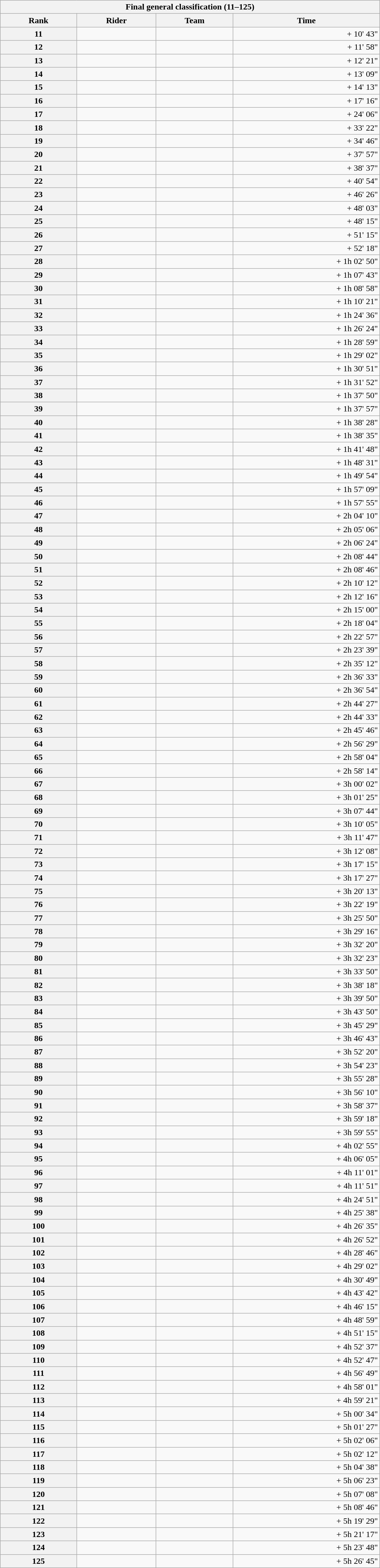<table class="collapsible collapsed wikitable" style="width:45em; margin-top:-1px;">
<tr>
<th scope="col" colspan="4">Final general classification (11–125)</th>
</tr>
<tr>
<th scope="col">Rank</th>
<th scope="col">Rider</th>
<th scope="col">Team</th>
<th scope="col">Time</th>
</tr>
<tr>
<th scope="row">11</th>
<td></td>
<td></td>
<td align="right">+ 10' 43"</td>
</tr>
<tr>
<th scope="row">12</th>
<td></td>
<td></td>
<td align="right">+ 11' 58"</td>
</tr>
<tr>
<th scope="row">13</th>
<td></td>
<td></td>
<td align="right">+ 12' 21"</td>
</tr>
<tr>
<th scope="row">14</th>
<td></td>
<td></td>
<td align="right">+ 13' 09"</td>
</tr>
<tr>
<th scope="row">15</th>
<td></td>
<td></td>
<td align="right">+ 14' 13"</td>
</tr>
<tr>
<th scope="row">16</th>
<td></td>
<td></td>
<td align="right">+ 17' 16"</td>
</tr>
<tr>
<th scope="row">17</th>
<td></td>
<td></td>
<td align="right">+ 24' 06"</td>
</tr>
<tr>
<th scope="row">18</th>
<td></td>
<td></td>
<td align="right">+ 33' 22"</td>
</tr>
<tr>
<th scope="row">19</th>
<td></td>
<td></td>
<td align="right">+ 34' 46"</td>
</tr>
<tr>
<th scope="row">20</th>
<td></td>
<td></td>
<td align="right">+ 37' 57"</td>
</tr>
<tr>
<th scope="row">21</th>
<td></td>
<td></td>
<td align="right">+ 38' 37"</td>
</tr>
<tr>
<th scope="row">22</th>
<td> </td>
<td></td>
<td align="right">+ 40' 54"</td>
</tr>
<tr>
<th scope="row">23</th>
<td></td>
<td></td>
<td align="right">+ 46' 26"</td>
</tr>
<tr>
<th scope="row">24</th>
<td></td>
<td></td>
<td align="right">+ 48' 03"</td>
</tr>
<tr>
<th scope="row">25</th>
<td></td>
<td></td>
<td align="right">+ 48' 15"</td>
</tr>
<tr>
<th scope="row">26</th>
<td></td>
<td></td>
<td align="right">+ 51' 15"</td>
</tr>
<tr>
<th scope="row">27</th>
<td></td>
<td></td>
<td align="right">+ 52' 18"</td>
</tr>
<tr>
<th scope="row">28</th>
<td></td>
<td></td>
<td align="right">+ 1h 02' 50"</td>
</tr>
<tr>
<th scope="row">29</th>
<td></td>
<td></td>
<td align="right">+ 1h 07' 43"</td>
</tr>
<tr>
<th scope="row">30</th>
<td></td>
<td></td>
<td align="right">+ 1h 08' 58"</td>
</tr>
<tr>
<th scope="row">31</th>
<td></td>
<td></td>
<td align="right">+ 1h 10' 21"</td>
</tr>
<tr>
<th scope="row">32</th>
<td></td>
<td></td>
<td align="right">+ 1h 24' 36"</td>
</tr>
<tr>
<th scope="row">33</th>
<td></td>
<td></td>
<td align="right">+ 1h 26' 24"</td>
</tr>
<tr>
<th scope="row">34</th>
<td></td>
<td></td>
<td align="right">+ 1h 28' 59"</td>
</tr>
<tr>
<th scope="row">35</th>
<td></td>
<td></td>
<td align="right">+ 1h 29' 02"</td>
</tr>
<tr>
<th scope="row">36</th>
<td></td>
<td></td>
<td align="right">+ 1h 30' 51"</td>
</tr>
<tr>
<th scope="row">37</th>
<td></td>
<td></td>
<td align="right">+ 1h 31' 52"</td>
</tr>
<tr>
<th scope="row">38</th>
<td></td>
<td></td>
<td align="right">+ 1h 37' 50"</td>
</tr>
<tr>
<th scope="row">39</th>
<td></td>
<td></td>
<td align="right">+ 1h 37' 57"</td>
</tr>
<tr>
<th scope="row">40</th>
<td></td>
<td></td>
<td align="right">+ 1h 38' 28"</td>
</tr>
<tr>
<th scope="row">41</th>
<td></td>
<td></td>
<td align="right">+ 1h 38' 35"</td>
</tr>
<tr>
<th scope="row">42</th>
<td></td>
<td></td>
<td align="right">+ 1h 41' 48"</td>
</tr>
<tr>
<th scope="row">43</th>
<td></td>
<td></td>
<td align="right">+ 1h 48' 31"</td>
</tr>
<tr>
<th scope="row">44</th>
<td></td>
<td></td>
<td align="right">+ 1h 49' 54"</td>
</tr>
<tr>
<th scope="row">45</th>
<td></td>
<td></td>
<td align="right">+ 1h 57' 09"</td>
</tr>
<tr>
<th scope="row">46</th>
<td></td>
<td></td>
<td align="right">+ 1h 57' 55"</td>
</tr>
<tr>
<th scope="row">47</th>
<td></td>
<td></td>
<td align="right">+ 2h 04' 10"</td>
</tr>
<tr>
<th scope="row">48</th>
<td></td>
<td></td>
<td align="right">+ 2h 05' 06"</td>
</tr>
<tr>
<th scope="row">49</th>
<td></td>
<td></td>
<td align="right">+ 2h 06' 24"</td>
</tr>
<tr>
<th scope="row">50</th>
<td></td>
<td></td>
<td align="right">+ 2h 08' 44"</td>
</tr>
<tr>
<th scope="row">51</th>
<td></td>
<td></td>
<td align="right">+ 2h 08' 46"</td>
</tr>
<tr>
<th scope="row">52</th>
<td></td>
<td></td>
<td align="right">+ 2h 10' 12"</td>
</tr>
<tr>
<th scope="row">53</th>
<td></td>
<td></td>
<td align="right">+ 2h 12' 16"</td>
</tr>
<tr>
<th scope="row">54</th>
<td></td>
<td></td>
<td align="right">+ 2h 15' 00"</td>
</tr>
<tr>
<th scope="row">55</th>
<td></td>
<td></td>
<td align="right">+ 2h 18' 04"</td>
</tr>
<tr>
<th scope="row">56</th>
<td></td>
<td></td>
<td align="right">+ 2h 22' 57"</td>
</tr>
<tr>
<th scope="row">57</th>
<td></td>
<td></td>
<td align="right">+ 2h 23' 39"</td>
</tr>
<tr>
<th scope="row">58</th>
<td></td>
<td></td>
<td align="right">+ 2h 35' 12"</td>
</tr>
<tr>
<th scope="row">59</th>
<td></td>
<td></td>
<td align="right">+ 2h 36' 33"</td>
</tr>
<tr>
<th scope="row">60</th>
<td></td>
<td></td>
<td align="right">+ 2h 36' 54"</td>
</tr>
<tr>
<th scope="row">61</th>
<td></td>
<td></td>
<td align="right">+ 2h 44' 27"</td>
</tr>
<tr>
<th scope="row">62</th>
<td></td>
<td></td>
<td align="right">+ 2h 44' 33"</td>
</tr>
<tr>
<th scope="row">63</th>
<td></td>
<td></td>
<td align="right">+ 2h 45' 46"</td>
</tr>
<tr>
<th scope="row">64</th>
<td></td>
<td></td>
<td align="right">+ 2h 56' 29"</td>
</tr>
<tr>
<th scope="row">65</th>
<td></td>
<td></td>
<td align="right">+ 2h 58' 04"</td>
</tr>
<tr>
<th scope="row">66</th>
<td></td>
<td></td>
<td align="right">+ 2h 58' 14"</td>
</tr>
<tr>
<th scope="row">67</th>
<td></td>
<td></td>
<td align="right">+ 3h 00' 02"</td>
</tr>
<tr>
<th scope="row">68</th>
<td></td>
<td></td>
<td align="right">+ 3h 01' 25"</td>
</tr>
<tr>
<th scope="row">69</th>
<td></td>
<td></td>
<td align="right">+ 3h 07' 44"</td>
</tr>
<tr>
<th scope="row">70</th>
<td></td>
<td></td>
<td align="right">+ 3h 10' 05"</td>
</tr>
<tr>
<th scope="row">71</th>
<td></td>
<td></td>
<td align="right">+ 3h 11' 47"</td>
</tr>
<tr>
<th scope="row">72</th>
<td></td>
<td></td>
<td align="right">+ 3h 12' 08"</td>
</tr>
<tr>
<th scope="row">73</th>
<td></td>
<td></td>
<td align="right">+ 3h 17' 15"</td>
</tr>
<tr>
<th scope="row">74</th>
<td></td>
<td></td>
<td align="right">+ 3h 17' 27"</td>
</tr>
<tr>
<th scope="row">75</th>
<td></td>
<td></td>
<td align="right">+ 3h 20' 13"</td>
</tr>
<tr>
<th scope="row">76</th>
<td></td>
<td></td>
<td align="right">+ 3h 22' 19"</td>
</tr>
<tr>
<th scope="row">77</th>
<td></td>
<td></td>
<td align="right">+ 3h 25' 50"</td>
</tr>
<tr>
<th scope="row">78</th>
<td></td>
<td></td>
<td align="right">+ 3h 29' 16"</td>
</tr>
<tr>
<th scope="row">79</th>
<td></td>
<td></td>
<td align="right">+ 3h 32' 20"</td>
</tr>
<tr>
<th scope="row">80</th>
<td></td>
<td></td>
<td align="right">+ 3h 32' 23"</td>
</tr>
<tr>
<th scope="row">81</th>
<td></td>
<td></td>
<td align="right">+ 3h 33' 50"</td>
</tr>
<tr>
<th scope="row">82</th>
<td></td>
<td></td>
<td align="right">+ 3h 38' 18"</td>
</tr>
<tr>
<th scope="row">83</th>
<td></td>
<td></td>
<td align="right">+ 3h 39' 50"</td>
</tr>
<tr>
<th scope="row">84</th>
<td></td>
<td></td>
<td align="right">+ 3h 43' 50"</td>
</tr>
<tr>
<th scope="row">85</th>
<td></td>
<td></td>
<td align="right">+ 3h 45' 29"</td>
</tr>
<tr>
<th scope="row">86</th>
<td></td>
<td></td>
<td align="right">+ 3h 46' 43"</td>
</tr>
<tr>
<th scope="row">87</th>
<td></td>
<td></td>
<td align="right">+ 3h 52' 20"</td>
</tr>
<tr>
<th scope="row">88</th>
<td></td>
<td></td>
<td align="right">+ 3h 54' 23"</td>
</tr>
<tr>
<th scope="row">89</th>
<td></td>
<td></td>
<td align="right">+ 3h 55' 28"</td>
</tr>
<tr>
<th scope="row">90</th>
<td></td>
<td></td>
<td align="right">+ 3h 56' 10"</td>
</tr>
<tr>
<th scope="row">91</th>
<td></td>
<td></td>
<td align="right">+ 3h 58' 37"</td>
</tr>
<tr>
<th scope="row">92</th>
<td></td>
<td></td>
<td align="right">+ 3h 59' 18"</td>
</tr>
<tr>
<th scope="row">93</th>
<td></td>
<td></td>
<td align="right">+ 3h 59' 55"</td>
</tr>
<tr>
<th scope="row">94</th>
<td></td>
<td></td>
<td align="right">+ 4h 02' 55"</td>
</tr>
<tr>
<th scope="row">95</th>
<td></td>
<td></td>
<td align="right">+ 4h 06' 05"</td>
</tr>
<tr>
<th scope="row">96</th>
<td></td>
<td></td>
<td align="right">+ 4h 11' 01"</td>
</tr>
<tr>
<th scope="row">97</th>
<td></td>
<td></td>
<td align="right">+ 4h 11' 51"</td>
</tr>
<tr>
<th scope="row">98</th>
<td></td>
<td></td>
<td align="right">+ 4h 24' 51"</td>
</tr>
<tr>
<th scope="row">99</th>
<td></td>
<td></td>
<td align="right">+ 4h 25' 38"</td>
</tr>
<tr>
<th scope="row">100</th>
<td></td>
<td></td>
<td align="right">+ 4h 26' 35"</td>
</tr>
<tr>
<th scope="row">101</th>
<td></td>
<td></td>
<td align="right">+ 4h 26' 52"</td>
</tr>
<tr>
<th scope="row">102</th>
<td></td>
<td></td>
<td align="right">+ 4h 28' 46"</td>
</tr>
<tr>
<th scope="row">103</th>
<td> </td>
<td></td>
<td align="right">+ 4h 29' 02"</td>
</tr>
<tr>
<th scope="row">104</th>
<td></td>
<td></td>
<td align="right">+ 4h 30' 49"</td>
</tr>
<tr>
<th scope="row">105</th>
<td></td>
<td></td>
<td align="right">+ 4h 43' 42"</td>
</tr>
<tr>
<th scope="row">106</th>
<td></td>
<td></td>
<td align="right">+ 4h 46' 15"</td>
</tr>
<tr>
<th scope="row">107</th>
<td></td>
<td></td>
<td align="right">+ 4h 48' 59"</td>
</tr>
<tr>
<th scope="row">108</th>
<td></td>
<td></td>
<td align="right">+ 4h 51' 15"</td>
</tr>
<tr>
<th scope="row">109</th>
<td></td>
<td></td>
<td align="right">+ 4h 52' 37"</td>
</tr>
<tr>
<th scope="row">110</th>
<td></td>
<td></td>
<td align="right">+ 4h 52' 47"</td>
</tr>
<tr>
<th scope="row">111</th>
<td></td>
<td></td>
<td align="right">+ 4h 56' 49"</td>
</tr>
<tr>
<th scope="row">112</th>
<td></td>
<td></td>
<td align="right">+ 4h 58' 01"</td>
</tr>
<tr>
<th scope="row">113</th>
<td></td>
<td></td>
<td align="right">+ 4h 59' 21"</td>
</tr>
<tr>
<th scope="row">114</th>
<td></td>
<td></td>
<td align="right">+ 5h 00' 34"</td>
</tr>
<tr>
<th scope="row">115</th>
<td></td>
<td></td>
<td align="right">+ 5h 01' 27"</td>
</tr>
<tr>
<th scope="row">116</th>
<td></td>
<td></td>
<td align="right">+ 5h 02' 06"</td>
</tr>
<tr>
<th scope="row">117</th>
<td></td>
<td></td>
<td align="right">+ 5h 02' 12"</td>
</tr>
<tr>
<th scope="row">118</th>
<td></td>
<td></td>
<td align="right">+ 5h 04' 38"</td>
</tr>
<tr>
<th scope="row">119</th>
<td></td>
<td></td>
<td align="right">+ 5h 06' 23"</td>
</tr>
<tr>
<th scope="row">120</th>
<td></td>
<td></td>
<td align="right">+ 5h 07' 08"</td>
</tr>
<tr>
<th scope="row">121</th>
<td></td>
<td></td>
<td align="right">+ 5h 08' 46"</td>
</tr>
<tr>
<th scope="row">122</th>
<td></td>
<td></td>
<td align="right">+ 5h 19' 29"</td>
</tr>
<tr>
<th scope="row">123</th>
<td></td>
<td></td>
<td align="right">+ 5h 21' 17"</td>
</tr>
<tr>
<th scope="row">124</th>
<td></td>
<td></td>
<td align="right">+ 5h 23' 48"</td>
</tr>
<tr>
<th scope="row">125</th>
<td></td>
<td></td>
<td align="right">+ 5h 26' 45"</td>
</tr>
</table>
